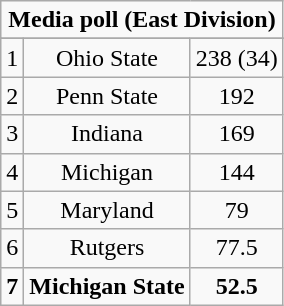<table class="wikitable" style="display: inline-table;">
<tr>
<td colspan="3" align="center"><strong>Media poll (East Division)</strong></td>
</tr>
<tr align="center">
</tr>
<tr align="center">
<td>1</td>
<td>Ohio State</td>
<td>238 (34)</td>
</tr>
<tr align="center">
<td>2</td>
<td>Penn State</td>
<td>192</td>
</tr>
<tr align="center">
<td>3</td>
<td>Indiana</td>
<td>169</td>
</tr>
<tr align="center">
<td>4</td>
<td>Michigan</td>
<td>144</td>
</tr>
<tr align="center">
<td>5</td>
<td>Maryland</td>
<td>79</td>
</tr>
<tr align="center">
<td>6</td>
<td>Rutgers</td>
<td>77.5</td>
</tr>
<tr align="center">
<td><strong>7</strong></td>
<td><strong>Michigan State</strong></td>
<td><strong>52.5</strong></td>
</tr>
</table>
